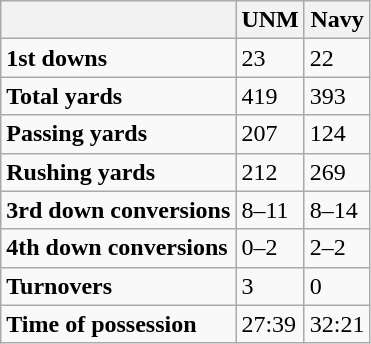<table class="wikitable">
<tr>
<th></th>
<th>UNM</th>
<th>Navy</th>
</tr>
<tr>
<td><strong>1st downs</strong></td>
<td>23</td>
<td>22</td>
</tr>
<tr>
<td><strong>Total yards</strong></td>
<td>419</td>
<td>393</td>
</tr>
<tr>
<td><strong>Passing yards</strong></td>
<td>207</td>
<td>124</td>
</tr>
<tr>
<td><strong>Rushing yards</strong></td>
<td>212</td>
<td>269</td>
</tr>
<tr>
<td><strong>3rd down conversions</strong></td>
<td>8–11</td>
<td>8–14</td>
</tr>
<tr>
<td><strong>4th down conversions</strong></td>
<td>0–2</td>
<td>2–2</td>
</tr>
<tr>
<td><strong>Turnovers</strong></td>
<td>3</td>
<td>0</td>
</tr>
<tr>
<td><strong>Time of possession</strong></td>
<td>27:39</td>
<td>32:21</td>
</tr>
</table>
